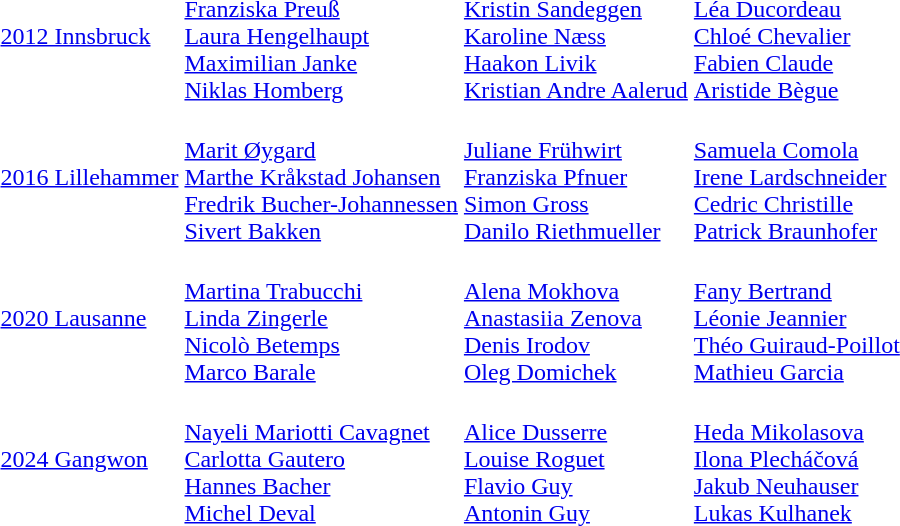<table>
<tr>
<td><a href='#'>2012 Innsbruck</a><br></td>
<td><br><a href='#'>Franziska Preuß</a><br><a href='#'>Laura Hengelhaupt</a><br><a href='#'>Maximilian Janke</a><br><a href='#'>Niklas Homberg</a></td>
<td><br><a href='#'>Kristin Sandeggen</a><br><a href='#'>Karoline Næss</a><br><a href='#'>Haakon Livik</a><br><a href='#'>Kristian Andre Aalerud</a></td>
<td><br><a href='#'>Léa Ducordeau</a><br><a href='#'>Chloé Chevalier</a><br><a href='#'>Fabien Claude</a><br><a href='#'>Aristide Bègue</a></td>
</tr>
<tr>
<td><a href='#'>2016 Lillehammer</a><br></td>
<td><br><a href='#'>Marit Øygard</a><br><a href='#'>Marthe Kråkstad Johansen</a><br><a href='#'>Fredrik Bucher-Johannessen</a><br><a href='#'>Sivert Bakken</a></td>
<td><br><a href='#'>Juliane Frühwirt</a><br><a href='#'>Franziska Pfnuer</a><br><a href='#'>Simon Gross</a><br><a href='#'>Danilo Riethmueller</a></td>
<td><br><a href='#'>Samuela Comola</a><br><a href='#'>Irene Lardschneider</a><br><a href='#'>Cedric Christille</a><br><a href='#'>Patrick Braunhofer</a></td>
</tr>
<tr>
<td><a href='#'>2020 Lausanne</a><br></td>
<td><br><a href='#'>Martina Trabucchi</a><br><a href='#'>Linda Zingerle</a><br><a href='#'>Nicolò Betemps</a><br><a href='#'>Marco Barale</a></td>
<td><br><a href='#'>Alena Mokhova</a><br><a href='#'>Anastasiia Zenova</a><br><a href='#'>Denis Irodov</a><br><a href='#'>Oleg Domichek</a></td>
<td><br><a href='#'>Fany Bertrand</a><br><a href='#'>Léonie Jeannier</a><br><a href='#'>Théo Guiraud-Poillot</a><br><a href='#'>Mathieu Garcia</a></td>
</tr>
<tr>
<td><a href='#'>2024 Gangwon</a><br></td>
<td><br><a href='#'>Nayeli Mariotti Cavagnet</a><br><a href='#'>Carlotta Gautero</a><br><a href='#'>Hannes Bacher</a><br><a href='#'>Michel Deval</a></td>
<td><br><a href='#'>Alice Dusserre</a><br><a href='#'>Louise Roguet</a><br><a href='#'>Flavio Guy</a><br><a href='#'>Antonin Guy</a></td>
<td><br><a href='#'>Heda Mikolasova</a><br><a href='#'>Ilona Plecháčová</a><br><a href='#'>Jakub Neuhauser</a><br><a href='#'>Lukas Kulhanek</a></td>
</tr>
</table>
